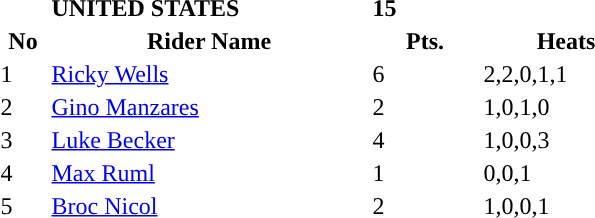<table class="toccolours">
<tr>
<td></td>
<td><strong>UNITED STATES</strong></td>
<td><strong>15</strong></td>
</tr>
<tr style="background: ">
<th width=30px>No</th>
<th width=210px>Rider Name</th>
<th width=70px>Pts.</th>
<th width=110px>Heats</th>
</tr>
<tr style="background-color:">
<td>1</td>
<td><a href='#'>Ricky Wells</a></td>
<td>6</td>
<td>2,2,0,1,1</td>
</tr>
<tr style="background-color:">
<td>2</td>
<td><a href='#'>Gino Manzares</a></td>
<td>2</td>
<td>1,0,1,0</td>
</tr>
<tr style="background-color:">
<td>3</td>
<td><a href='#'>Luke Becker</a></td>
<td>4</td>
<td>1,0,0,3</td>
</tr>
<tr style="background-color:">
<td>4</td>
<td><a href='#'>Max Ruml</a></td>
<td>1</td>
<td>0,0,1</td>
</tr>
<tr style="background-color:">
<td>5</td>
<td><a href='#'>Broc Nicol</a></td>
<td>2</td>
<td>1,0,0,1</td>
</tr>
</table>
